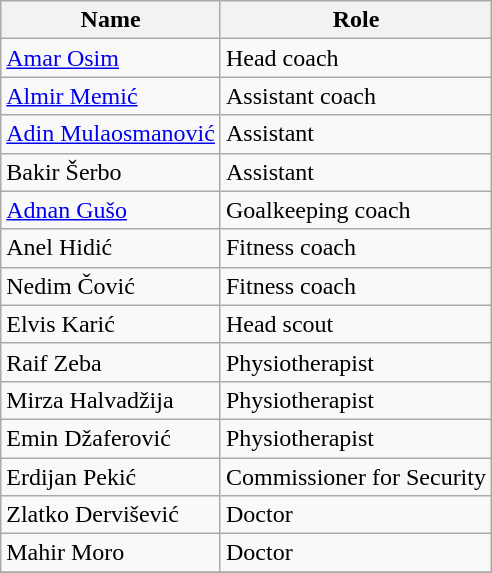<table class="wikitable">
<tr>
<th>Name</th>
<th>Role</th>
</tr>
<tr>
<td> <a href='#'>Amar Osim</a></td>
<td>Head coach</td>
</tr>
<tr>
<td> <a href='#'>Almir Memić</a></td>
<td>Assistant coach</td>
</tr>
<tr>
<td> <a href='#'>Adin Mulaosmanović</a></td>
<td>Assistant</td>
</tr>
<tr>
<td> Bakir Šerbo</td>
<td>Assistant</td>
</tr>
<tr>
<td> <a href='#'>Adnan Gušo</a></td>
<td>Goalkeeping coach</td>
</tr>
<tr>
<td> Anel Hidić</td>
<td>Fitness coach</td>
</tr>
<tr>
<td> Nedim Čović</td>
<td>Fitness coach</td>
</tr>
<tr>
<td> Elvis Karić</td>
<td>Head scout</td>
</tr>
<tr>
<td> Raif Zeba</td>
<td>Physiotherapist</td>
</tr>
<tr>
<td> Mirza Halvadžija</td>
<td>Physiotherapist</td>
</tr>
<tr>
<td> Emin Džaferović</td>
<td>Physiotherapist</td>
</tr>
<tr>
<td> Erdijan Pekić</td>
<td>Commissioner for Security</td>
</tr>
<tr>
<td> Zlatko Dervišević</td>
<td>Doctor</td>
</tr>
<tr>
<td> Mahir Moro</td>
<td>Doctor</td>
</tr>
<tr>
</tr>
</table>
